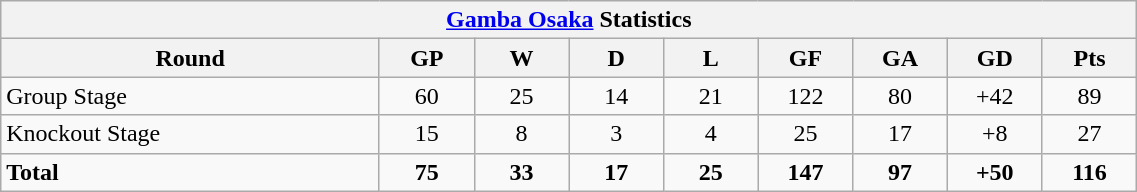<table width=60% class="wikitable" style="text-align:center;">
<tr>
<th colspan=9> <a href='#'>Gamba Osaka</a> Statistics</th>
</tr>
<tr>
<th width=20%>Round</th>
<th width=5%>GP</th>
<th width=5%>W</th>
<th width=5%>D</th>
<th width=5%>L</th>
<th width=5%>GF</th>
<th width=5%>GA</th>
<th width=5%>GD</th>
<th width=5%>Pts</th>
</tr>
<tr>
<td align="left">Group Stage</td>
<td>60</td>
<td>25</td>
<td>14</td>
<td>21</td>
<td>122</td>
<td>80</td>
<td>+42</td>
<td>89</td>
</tr>
<tr>
<td align="left">Knockout Stage</td>
<td>15</td>
<td>8</td>
<td>3</td>
<td>4</td>
<td>25</td>
<td>17</td>
<td>+8</td>
<td>27</td>
</tr>
<tr style="font-weight:bold">
<td align="left">Total</td>
<td>75</td>
<td>33</td>
<td>17</td>
<td>25</td>
<td>147</td>
<td>97</td>
<td>+50</td>
<td>116</td>
</tr>
</table>
